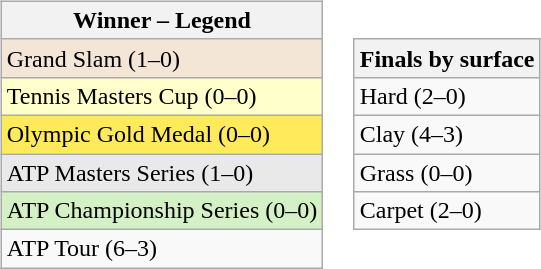<table>
<tr>
<td><br><table class="wikitable sortable">
<tr>
<th>Winner – Legend</th>
</tr>
<tr style="background:#f3e6d7;">
<td>Grand Slam (1–0)</td>
</tr>
<tr style="background:#ffc;">
<td>Tennis Masters Cup (0–0)</td>
</tr>
<tr style="background:#ffea5c;">
<td>Olympic Gold Medal (0–0)</td>
</tr>
<tr style="background:#e9e9e9;">
<td>ATP Masters Series (1–0)</td>
</tr>
<tr style="background:#d4f1c5;">
<td>ATP Championship Series (0–0)</td>
</tr>
<tr>
<td>ATP Tour (6–3)</td>
</tr>
</table>
</td>
<td><br><table class="wikitable sortable">
<tr>
<th>Finals by surface</th>
</tr>
<tr>
<td>Hard (2–0)</td>
</tr>
<tr>
<td>Clay (4–3)</td>
</tr>
<tr>
<td>Grass (0–0)</td>
</tr>
<tr>
<td>Carpet (2–0)</td>
</tr>
</table>
</td>
</tr>
</table>
